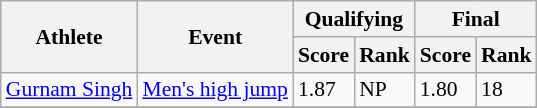<table class="wikitable"  style="font-size:90%">
<tr>
<th rowspan="2">Athlete</th>
<th rowspan="2">Event</th>
<th colspan="2">Qualifying</th>
<th colspan="2">Final</th>
</tr>
<tr>
<th>Score</th>
<th>Rank</th>
<th>Score</th>
<th>Rank</th>
</tr>
<tr>
<td><a href='#'>Gurnam Singh</a></td>
<td><a href='#'>Men's high jump</a></td>
<td>1.87</td>
<td>NP</td>
<td>1.80</td>
<td>18</td>
</tr>
<tr>
</tr>
</table>
